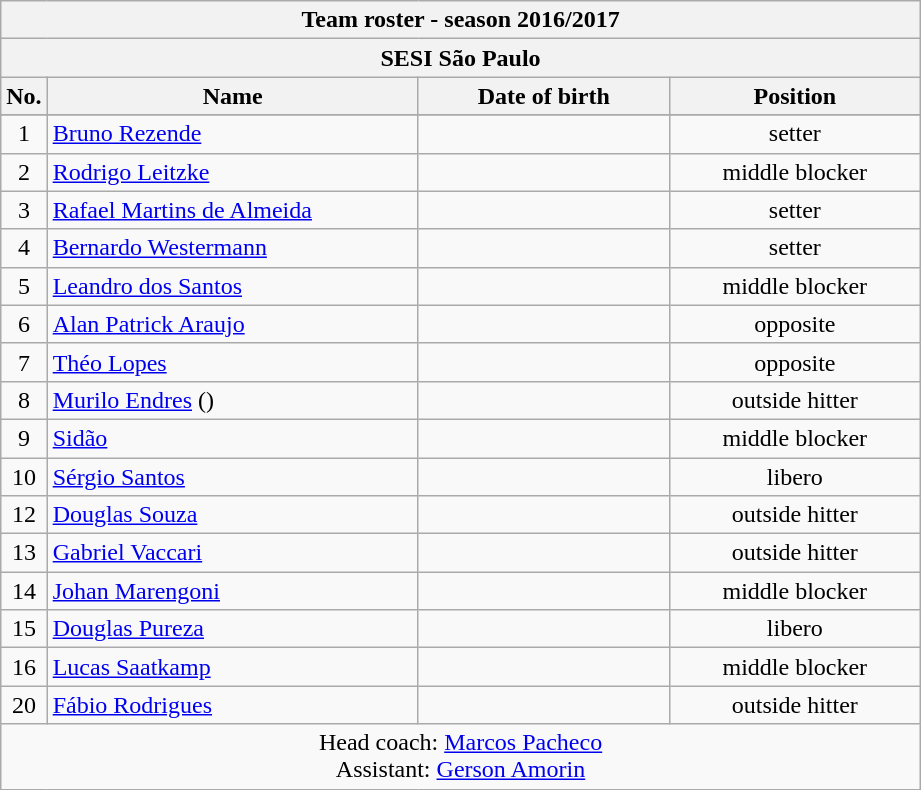<table class="wikitable collapsible collapsed sortable" style="font-size:100%; text-align:center;">
<tr>
<th colspan=6>Team roster - season 2016/2017</th>
</tr>
<tr>
<th colspan=6>SESI São Paulo</th>
</tr>
<tr>
<th>No.</th>
<th style="width:15em">Name</th>
<th style="width:10em">Date of birth</th>
<th style="width:10em">Position</th>
</tr>
<tr>
</tr>
<tr>
<td>1</td>
<td align=left> <a href='#'>Bruno Rezende</a></td>
<td align=right></td>
<td>setter</td>
</tr>
<tr>
<td>2</td>
<td align=left> <a href='#'>Rodrigo Leitzke</a></td>
<td align=right></td>
<td>middle blocker</td>
</tr>
<tr>
<td>3</td>
<td align=left> <a href='#'>Rafael Martins de Almeida</a></td>
<td align=right></td>
<td>setter</td>
</tr>
<tr>
<td>4</td>
<td align=left> <a href='#'>Bernardo Westermann</a></td>
<td align=right></td>
<td>setter</td>
</tr>
<tr>
<td>5</td>
<td align=left> <a href='#'>Leandro dos Santos</a></td>
<td align=right></td>
<td>middle blocker</td>
</tr>
<tr>
<td>6</td>
<td align=left> <a href='#'>Alan Patrick Araujo</a></td>
<td align=right></td>
<td>opposite</td>
</tr>
<tr>
<td>7</td>
<td align=left> <a href='#'>Théo Lopes</a></td>
<td align=right></td>
<td>opposite</td>
</tr>
<tr>
<td>8</td>
<td align=left> <a href='#'>Murilo Endres</a> ()</td>
<td align=right></td>
<td>outside hitter</td>
</tr>
<tr>
<td>9</td>
<td align=left> <a href='#'>Sidão</a></td>
<td align=right></td>
<td>middle blocker</td>
</tr>
<tr>
<td>10</td>
<td align=left> <a href='#'>Sérgio Santos</a></td>
<td align=right></td>
<td>libero</td>
</tr>
<tr>
<td>12</td>
<td align=left> <a href='#'>Douglas Souza</a></td>
<td align=right></td>
<td>outside hitter</td>
</tr>
<tr>
<td>13</td>
<td align=left> <a href='#'>Gabriel Vaccari</a></td>
<td align=right></td>
<td>outside hitter</td>
</tr>
<tr>
<td>14</td>
<td align=left> <a href='#'>Johan Marengoni</a></td>
<td align=right></td>
<td>middle blocker</td>
</tr>
<tr>
<td>15</td>
<td align=left> <a href='#'>Douglas Pureza</a></td>
<td align=right></td>
<td>libero</td>
</tr>
<tr>
<td>16</td>
<td align=left> <a href='#'>Lucas Saatkamp</a></td>
<td align=right></td>
<td>middle blocker</td>
</tr>
<tr>
<td>20</td>
<td align=left> <a href='#'>Fábio Rodrigues</a></td>
<td align=right></td>
<td>outside hitter</td>
</tr>
<tr>
<td colspan=4>Head coach: <a href='#'>Marcos Pacheco</a><br>Assistant: <a href='#'>Gerson Amorin</a></td>
</tr>
</table>
